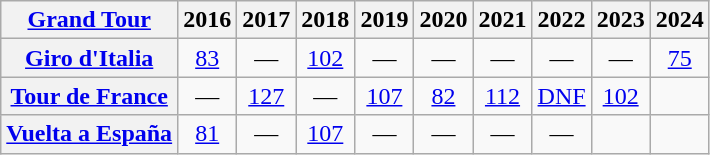<table class="wikitable plainrowheaders">
<tr>
<th scope="col"><a href='#'>Grand Tour</a></th>
<th scope="col">2016</th>
<th scope="col">2017</th>
<th scope="col">2018</th>
<th scope="col">2019</th>
<th scope="col">2020</th>
<th scope="col">2021</th>
<th scope="col">2022</th>
<th scope="col">2023</th>
<th>2024</th>
</tr>
<tr style="text-align:center;">
<th scope="row"> <a href='#'>Giro d'Italia</a></th>
<td><a href='#'>83</a></td>
<td>—</td>
<td><a href='#'>102</a></td>
<td>—</td>
<td>—</td>
<td>—</td>
<td>—</td>
<td>—</td>
<td><a href='#'>75</a></td>
</tr>
<tr style="text-align:center;">
<th scope="row"> <a href='#'>Tour de France</a></th>
<td>—</td>
<td><a href='#'>127</a></td>
<td>—</td>
<td><a href='#'>107</a></td>
<td><a href='#'>82</a></td>
<td><a href='#'>112</a></td>
<td><a href='#'>DNF</a></td>
<td><a href='#'>102</a></td>
<td></td>
</tr>
<tr style="text-align:center;">
<th scope="row"> <a href='#'>Vuelta a España</a></th>
<td><a href='#'>81</a></td>
<td>—</td>
<td><a href='#'>107</a></td>
<td>—</td>
<td>—</td>
<td>—</td>
<td>—</td>
<td></td>
<td></td>
</tr>
</table>
